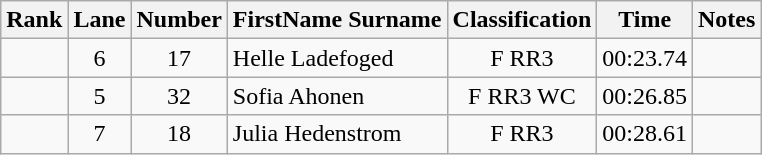<table class="wikitable sortable" style="text-align:center">
<tr>
<th>Rank</th>
<th>Lane</th>
<th>Number</th>
<th>FirstName Surname</th>
<th>Classification</th>
<th>Time</th>
<th>Notes</th>
</tr>
<tr>
<td></td>
<td>6</td>
<td>17</td>
<td style="text-align:left"> Helle Ladefoged</td>
<td>F RR3</td>
<td>00:23.74</td>
<td></td>
</tr>
<tr>
<td></td>
<td>5</td>
<td>32</td>
<td style="text-align:left"> Sofia Ahonen</td>
<td>F RR3 WC</td>
<td>00:26.85</td>
<td></td>
</tr>
<tr>
<td></td>
<td>7</td>
<td>18</td>
<td style="text-align:left"> Julia Hedenstrom</td>
<td>F RR3</td>
<td>00:28.61</td>
<td></td>
</tr>
</table>
